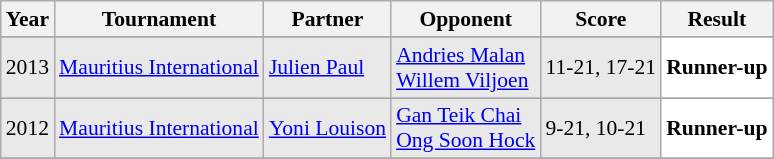<table class="sortable wikitable" style="font-size: 90%;">
<tr>
<th>Year</th>
<th>Tournament</th>
<th>Partner</th>
<th>Opponent</th>
<th>Score</th>
<th>Result</th>
</tr>
<tr>
</tr>
<tr style="background:#E9E9E9">
<td align="center">2013</td>
<td align="left"><a href='#'>Mauritius International</a></td>
<td align="left"> <a href='#'>Julien Paul</a></td>
<td align="left"> <a href='#'>Andries Malan</a><br> <a href='#'>Willem Viljoen</a></td>
<td align="left">11-21, 17-21</td>
<td style="text-align:left; background:white"> <strong>Runner-up</strong></td>
</tr>
<tr>
</tr>
<tr style="background:#E9E9E9">
<td align="center">2012</td>
<td align="left"><a href='#'>Mauritius International</a></td>
<td align="left"> <a href='#'>Yoni Louison</a></td>
<td align="left"> <a href='#'>Gan Teik Chai</a><br> <a href='#'>Ong Soon Hock</a></td>
<td align="left">9-21, 10-21</td>
<td style="text-align:left; background:white"> <strong>Runner-up</strong></td>
</tr>
<tr>
</tr>
</table>
